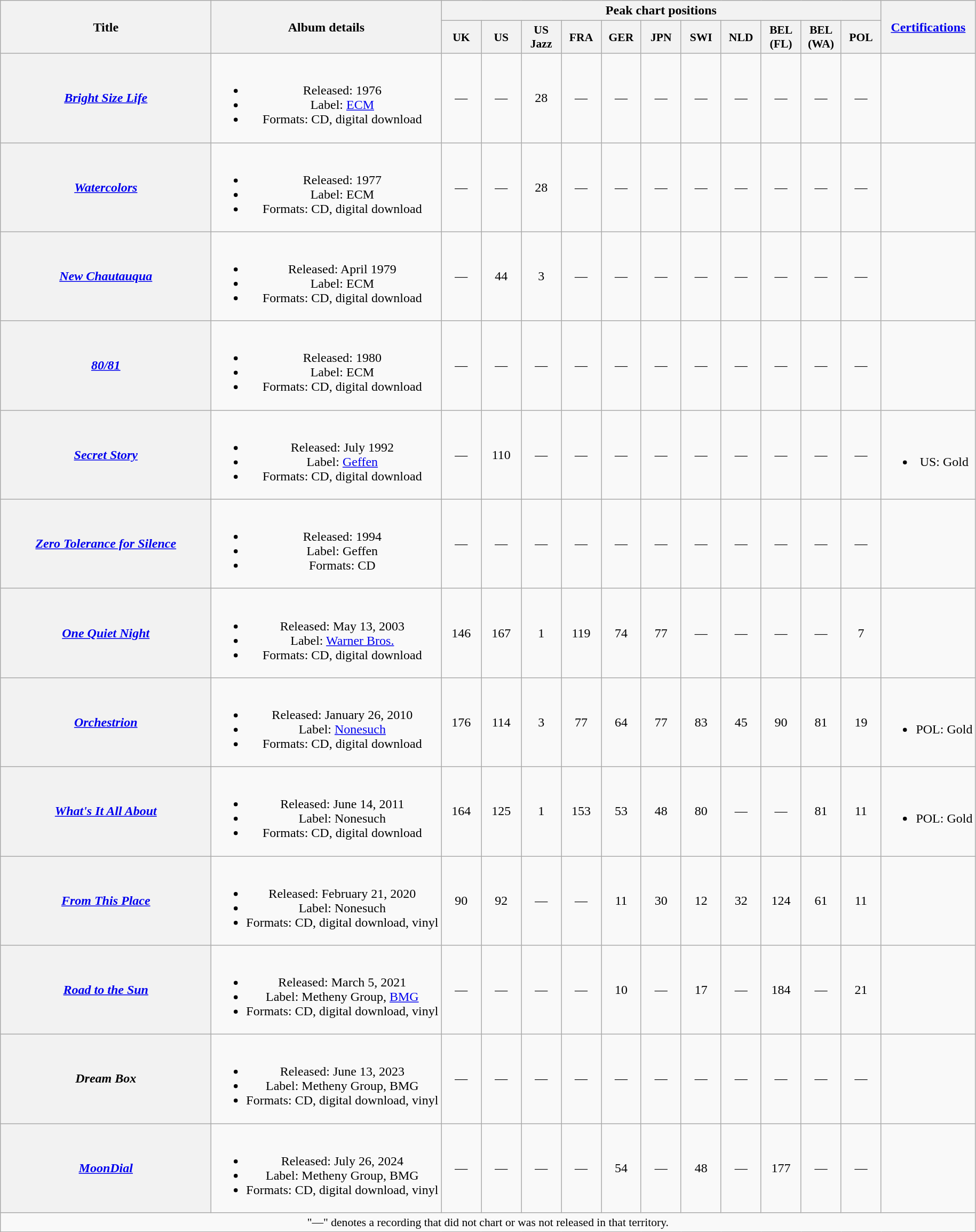<table class="wikitable plainrowheaders" style="text-align:center;">
<tr>
<th scope="col" rowspan="2" style="width:16em;">Title</th>
<th scope="col" rowspan="2">Album details</th>
<th scope="col" colspan="11">Peak chart positions</th>
<th scope="col" rowspan="2"><a href='#'>Certifications</a></th>
</tr>
<tr>
<th scope="col" style="width:3em;font-size:90%;">UK<br></th>
<th scope="col" style="width:3em;font-size:90%;">US<br></th>
<th scope="col" style="width:3em;font-size:90%;">US<br>Jazz<br></th>
<th scope="col" style="width:3em;font-size:90%;">FRA<br></th>
<th scope="col" style="width:3em;font-size:90%;">GER<br></th>
<th scope="col" style="width:3em;font-size:90%;">JPN<br></th>
<th scope="col" style="width:3em;font-size:90%;">SWI<br></th>
<th scope="col" style="width:3em;font-size:90%;">NLD<br></th>
<th scope="col" style="width:3em;font-size:90%;">BEL (FL)<br></th>
<th scope="col" style="width:3em;font-size:90%;">BEL (WA)<br></th>
<th scope="col" style="width:3em;font-size:90%;">POL<br></th>
</tr>
<tr>
<th scope="row"><em><a href='#'>Bright Size Life</a></em></th>
<td><br><ul><li>Released: 1976</li><li>Label: <a href='#'>ECM</a></li><li>Formats: CD, digital download</li></ul></td>
<td>—</td>
<td>—</td>
<td>28</td>
<td>—</td>
<td>—</td>
<td>—</td>
<td>—</td>
<td>—</td>
<td>—</td>
<td>—</td>
<td>—</td>
<td></td>
</tr>
<tr>
<th scope="row"><em><a href='#'>Watercolors</a></em></th>
<td><br><ul><li>Released: 1977</li><li>Label: ECM</li><li>Formats: CD, digital download</li></ul></td>
<td>—</td>
<td>—</td>
<td>28</td>
<td>—</td>
<td>—</td>
<td>—</td>
<td>—</td>
<td>—</td>
<td>—</td>
<td>—</td>
<td>—</td>
<td></td>
</tr>
<tr>
<th scope="row"><em><a href='#'>New Chautauqua</a></em></th>
<td><br><ul><li>Released: April 1979</li><li>Label: ECM</li><li>Formats: CD, digital download</li></ul></td>
<td>—</td>
<td>44</td>
<td>3</td>
<td>—</td>
<td>—</td>
<td>—</td>
<td>—</td>
<td>—</td>
<td>—</td>
<td>—</td>
<td>—</td>
<td></td>
</tr>
<tr>
<th scope="row"><em><a href='#'>80/81</a></em></th>
<td><br><ul><li>Released: 1980</li><li>Label: ECM</li><li>Formats: CD, digital download</li></ul></td>
<td>—</td>
<td>—</td>
<td>—</td>
<td>—</td>
<td>—</td>
<td>—</td>
<td>—</td>
<td>—</td>
<td>—</td>
<td>—</td>
<td>—</td>
<td></td>
</tr>
<tr>
<th scope="row"><em><a href='#'>Secret Story</a></em></th>
<td><br><ul><li>Released: July 1992</li><li>Label: <a href='#'>Geffen</a></li><li>Formats: CD, digital download</li></ul></td>
<td>—</td>
<td>110</td>
<td>—</td>
<td>—</td>
<td>—</td>
<td>—</td>
<td>—</td>
<td>—</td>
<td>—</td>
<td>—</td>
<td>—</td>
<td><br><ul><li>US: Gold</li></ul></td>
</tr>
<tr>
<th scope="row"><em><a href='#'>Zero Tolerance for Silence</a></em></th>
<td><br><ul><li>Released: 1994</li><li>Label: Geffen</li><li>Formats: CD</li></ul></td>
<td>—</td>
<td>—</td>
<td>—</td>
<td>—</td>
<td>—</td>
<td>—</td>
<td>—</td>
<td>—</td>
<td>—</td>
<td>—</td>
<td>—</td>
<td></td>
</tr>
<tr>
<th scope="row"><em><a href='#'>One Quiet Night</a></em></th>
<td><br><ul><li>Released: May 13, 2003</li><li>Label: <a href='#'>Warner Bros.</a></li><li>Formats: CD, digital download</li></ul></td>
<td>146</td>
<td>167</td>
<td>1</td>
<td>119</td>
<td>74</td>
<td>77</td>
<td>—</td>
<td>—</td>
<td>—</td>
<td>—</td>
<td>7</td>
<td></td>
</tr>
<tr>
<th scope="row"><em><a href='#'>Orchestrion</a></em></th>
<td><br><ul><li>Released: January 26, 2010</li><li>Label: <a href='#'>Nonesuch</a></li><li>Formats: CD, digital download</li></ul></td>
<td>176</td>
<td>114</td>
<td>3</td>
<td>77</td>
<td>64</td>
<td>77</td>
<td>83</td>
<td>45</td>
<td>90</td>
<td>81</td>
<td>19</td>
<td><br><ul><li>POL: Gold</li></ul></td>
</tr>
<tr>
<th scope="row"><em><a href='#'>What's It All About</a></em></th>
<td><br><ul><li>Released: June 14, 2011</li><li>Label: Nonesuch</li><li>Formats: CD, digital download</li></ul></td>
<td>164</td>
<td>125</td>
<td>1</td>
<td>153</td>
<td>53</td>
<td>48</td>
<td>80</td>
<td>—</td>
<td>—</td>
<td>81</td>
<td>11</td>
<td><br><ul><li>POL: Gold</li></ul></td>
</tr>
<tr>
<th scope="row"><em><a href='#'>From This Place</a></em></th>
<td><br><ul><li>Released: February 21, 2020</li><li>Label: Nonesuch</li><li>Formats: CD, digital download, vinyl</li></ul></td>
<td>90</td>
<td>92<br></td>
<td>—</td>
<td>—</td>
<td>11</td>
<td>30</td>
<td>12</td>
<td>32</td>
<td>124</td>
<td>61</td>
<td>11</td>
<td></td>
</tr>
<tr>
<th scope="row"><em><a href='#'>Road to the Sun</a></em></th>
<td><br><ul><li>Released: March 5, 2021</li><li>Label: Metheny Group, <a href='#'>BMG</a></li><li>Formats: CD, digital download, vinyl</li></ul></td>
<td>—</td>
<td>—</td>
<td>—</td>
<td>—</td>
<td>10</td>
<td>—</td>
<td>17</td>
<td>—</td>
<td>184</td>
<td>—</td>
<td>21</td>
<td></td>
</tr>
<tr>
<th scope="row"><em>Dream Box</em></th>
<td><br><ul><li>Released: June 13, 2023</li><li>Label: Metheny Group, BMG</li><li>Formats: CD, digital download, vinyl</li></ul></td>
<td>—</td>
<td>—</td>
<td>—</td>
<td>—</td>
<td>—</td>
<td>—</td>
<td>—</td>
<td>—</td>
<td>—</td>
<td>—</td>
<td>—</td>
<td></td>
</tr>
<tr>
<th scope="row"><em><a href='#'>MoonDial</a></em></th>
<td><br><ul><li>Released: July 26, 2024</li><li>Label: Metheny Group, BMG</li><li>Formats: CD, digital download, vinyl</li></ul></td>
<td>—</td>
<td>—</td>
<td>—</td>
<td>—</td>
<td>54</td>
<td>—</td>
<td>48</td>
<td>—</td>
<td>177</td>
<td>—</td>
<td>—</td>
<td></td>
</tr>
<tr>
<td colspan="20" style="font-size:90%">"—" denotes a recording that did not chart or was not released in that territory.</td>
</tr>
</table>
